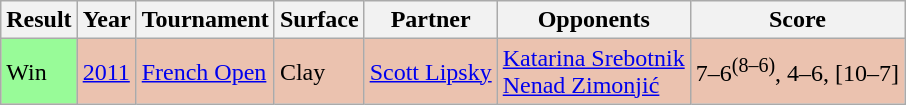<table class="sortable wikitable">
<tr>
<th>Result</th>
<th>Year</th>
<th>Tournament</th>
<th>Surface</th>
<th>Partner</th>
<th>Opponents</th>
<th class=unsortable>Score</th>
</tr>
<tr bgcolor=#ebc2af>
<td bgcolor=#98fb98>Win</td>
<td><a href='#'>2011</a></td>
<td><a href='#'>French Open</a></td>
<td>Clay</td>
<td> <a href='#'>Scott Lipsky</a></td>
<td> <a href='#'>Katarina Srebotnik</a> <br>  <a href='#'>Nenad Zimonjić</a></td>
<td>7–6<sup>(8–6)</sup>, 4–6, [10–7]</td>
</tr>
</table>
